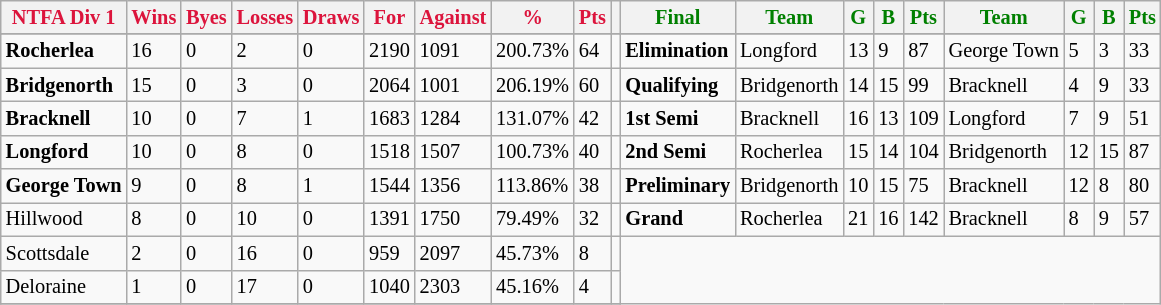<table style="font-size: 85%; text-align: left;" class="wikitable">
<tr>
<th style="color:crimson">NTFA Div 1</th>
<th style="color:crimson">Wins</th>
<th style="color:crimson">Byes</th>
<th style="color:crimson">Losses</th>
<th style="color:crimson">Draws</th>
<th style="color:crimson">For</th>
<th style="color:crimson">Against</th>
<th style="color:crimson">%</th>
<th style="color:crimson">Pts</th>
<th></th>
<th style="color:green">Final</th>
<th style="color:green">Team</th>
<th style="color:green">G</th>
<th style="color:green">B</th>
<th style="color:green">Pts</th>
<th style="color:green">Team</th>
<th style="color:green">G</th>
<th style="color:green">B</th>
<th style="color:green">Pts</th>
</tr>
<tr>
</tr>
<tr>
</tr>
<tr>
<td><strong>	Rocherlea	</strong></td>
<td>16</td>
<td>0</td>
<td>2</td>
<td>0</td>
<td>2190</td>
<td>1091</td>
<td>200.73%</td>
<td>64</td>
<td></td>
<td><strong>Elimination</strong></td>
<td>Longford</td>
<td>13</td>
<td>9</td>
<td>87</td>
<td>George Town</td>
<td>5</td>
<td>3</td>
<td>33</td>
</tr>
<tr>
<td><strong>	Bridgenorth	</strong></td>
<td>15</td>
<td>0</td>
<td>3</td>
<td>0</td>
<td>2064</td>
<td>1001</td>
<td>206.19%</td>
<td>60</td>
<td></td>
<td><strong>Qualifying</strong></td>
<td>Bridgenorth</td>
<td>14</td>
<td>15</td>
<td>99</td>
<td>Bracknell</td>
<td>4</td>
<td>9</td>
<td>33</td>
</tr>
<tr>
<td><strong>	Bracknell	</strong></td>
<td>10</td>
<td>0</td>
<td>7</td>
<td>1</td>
<td>1683</td>
<td>1284</td>
<td>131.07%</td>
<td>42</td>
<td></td>
<td><strong>1st Semi</strong></td>
<td>Bracknell</td>
<td>16</td>
<td>13</td>
<td>109</td>
<td>Longford</td>
<td>7</td>
<td>9</td>
<td>51</td>
</tr>
<tr>
<td><strong>	Longford	</strong></td>
<td>10</td>
<td>0</td>
<td>8</td>
<td>0</td>
<td>1518</td>
<td>1507</td>
<td>100.73%</td>
<td>40</td>
<td></td>
<td><strong>2nd Semi</strong></td>
<td>Rocherlea</td>
<td>15</td>
<td>14</td>
<td>104</td>
<td>Bridgenorth</td>
<td>12</td>
<td>15</td>
<td>87</td>
</tr>
<tr>
<td><strong>	George Town	</strong></td>
<td>9</td>
<td>0</td>
<td>8</td>
<td>1</td>
<td>1544</td>
<td>1356</td>
<td>113.86%</td>
<td>38</td>
<td></td>
<td><strong>Preliminary</strong></td>
<td>Bridgenorth</td>
<td>10</td>
<td>15</td>
<td>75</td>
<td>Bracknell</td>
<td>12</td>
<td>8</td>
<td>80</td>
</tr>
<tr>
<td>Hillwood</td>
<td>8</td>
<td>0</td>
<td>10</td>
<td>0</td>
<td>1391</td>
<td>1750</td>
<td>79.49%</td>
<td>32</td>
<td></td>
<td><strong>Grand</strong></td>
<td>Rocherlea</td>
<td>21</td>
<td>16</td>
<td>142</td>
<td>Bracknell</td>
<td>8</td>
<td>9</td>
<td>57</td>
</tr>
<tr>
<td>Scottsdale</td>
<td>2</td>
<td>0</td>
<td>16</td>
<td>0</td>
<td>959</td>
<td>2097</td>
<td>45.73%</td>
<td>8</td>
<td></td>
</tr>
<tr>
<td>Deloraine</td>
<td>1</td>
<td>0</td>
<td>17</td>
<td>0</td>
<td>1040</td>
<td>2303</td>
<td>45.16%</td>
<td>4</td>
<td></td>
</tr>
<tr>
</tr>
</table>
